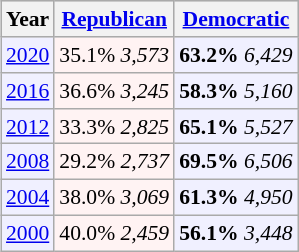<table class="wikitable"  style="float:right; font-size:90%;">
<tr style="background:lightgrey;">
<th>Year</th>
<th><a href='#'>Republican</a></th>
<th><a href='#'>Democratic</a></th>
</tr>
<tr>
<td style="text-align:center; background:#f0f0ff;"><a href='#'>2020</a></td>
<td style="text-align:center; background:#fff3f3;">35.1% <em>3,573</em></td>
<td style="text-align:center; background:#f0f0ff;"><strong>63.2%</strong> <em>6,429</em></td>
</tr>
<tr>
<td style="text-align:center; background:#f0f0ff;"><a href='#'>2016</a></td>
<td style="text-align:center; background:#fff3f3;">36.6% <em>3,245</em></td>
<td style="text-align:center; background:#f0f0ff;"><strong>58.3%</strong> <em>5,160</em></td>
</tr>
<tr>
<td style="text-align:center; background:#f0f0ff;"><a href='#'>2012</a></td>
<td style="text-align:center; background:#fff3f3;">33.3% <em>2,825</em></td>
<td style="text-align:center; background:#f0f0ff;"><strong>65.1%</strong> <em>5,527</em></td>
</tr>
<tr>
<td style="text-align:center; background:#f0f0ff;"><a href='#'>2008</a></td>
<td style="text-align:center; background:#fff3f3;">29.2% <em>2,737</em></td>
<td style="text-align:center; background:#f0f0ff;"><strong>69.5%</strong> <em>6,506</em></td>
</tr>
<tr>
<td style="text-align:center; background:#f0f0ff;"><a href='#'>2004</a></td>
<td style="text-align:center; background:#fff3f3;">38.0% <em>3,069</em></td>
<td style="text-align:center; background:#f0f0ff;"><strong>61.3%</strong> <em>4,950</em></td>
</tr>
<tr>
<td style="text-align:center; background:#f0f0ff;"><a href='#'>2000</a></td>
<td style="text-align:center; background:#fff3f3;">40.0% <em>2,459</em></td>
<td style="text-align:center; background:#f0f0ff;"><strong>56.1%</strong> <em>3,448</em></td>
</tr>
</table>
